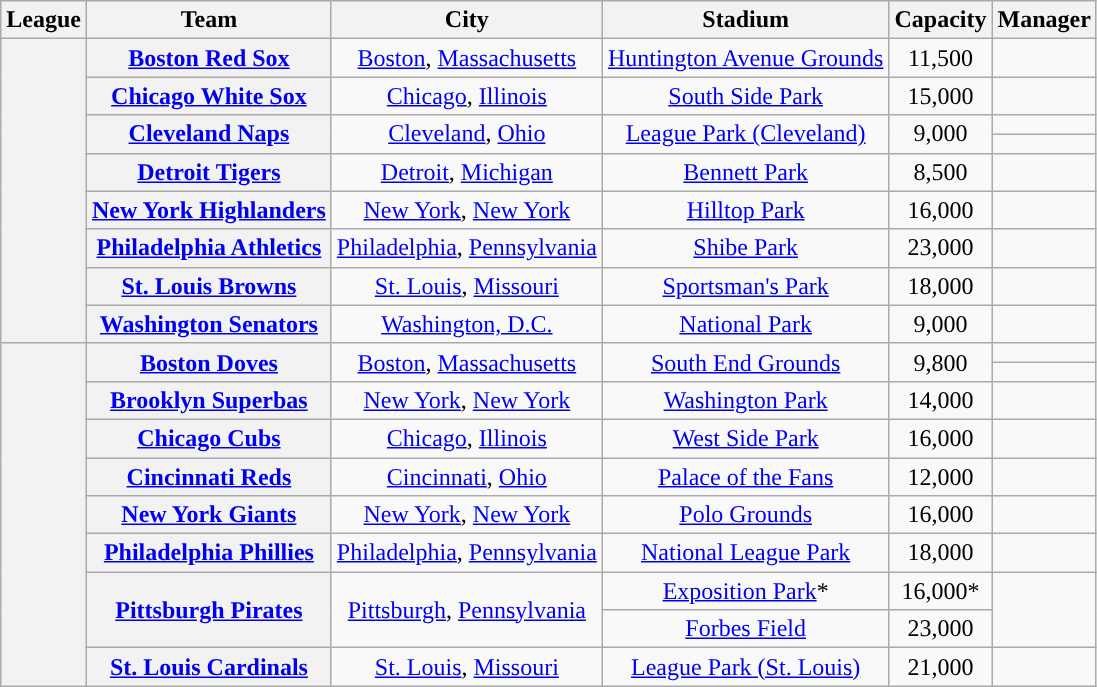<table class="wikitable sortable plainrowheaders" style="text-align:center;">
<tr>
<th scope="col">League</th>
<th scope="col">Team</th>
<th scope="col">City</th>
<th scope="col">Stadium</th>
<th scope="col">Capacity</th>
<th scope="col">Manager</th>
</tr>
<tr>
<th rowspan="9"></th>
<th scope="row"><a href='#'>Boston Red Sox</a></th>
<td><a href='#'>Boston</a>, <a href='#'>Massachusetts</a></td>
<td><a href='#'>Huntington Avenue Grounds</a></td>
<td>11,500</td>
<td></td>
</tr>
<tr>
<th scope="row"><a href='#'>Chicago White Sox</a></th>
<td><a href='#'>Chicago</a>, <a href='#'>Illinois</a></td>
<td><a href='#'>South Side Park</a></td>
<td>15,000</td>
<td></td>
</tr>
<tr>
<th rowspan="2" scope="row"><a href='#'>Cleveland Naps</a></th>
<td rowspan="2"><a href='#'>Cleveland</a>, <a href='#'>Ohio</a></td>
<td rowspan="2"><a href='#'>League Park (Cleveland)</a></td>
<td rowspan="2">9,000</td>
<td></td>
</tr>
<tr>
<td></td>
</tr>
<tr>
<th scope="row"><a href='#'>Detroit Tigers</a></th>
<td><a href='#'>Detroit</a>, <a href='#'>Michigan</a></td>
<td><a href='#'>Bennett Park</a></td>
<td>8,500</td>
<td></td>
</tr>
<tr>
<th scope="row"><a href='#'>New York Highlanders</a></th>
<td><a href='#'>New York</a>, <a href='#'>New York</a></td>
<td><a href='#'>Hilltop Park</a></td>
<td>16,000</td>
<td></td>
</tr>
<tr>
<th scope="row"><a href='#'>Philadelphia Athletics</a></th>
<td><a href='#'>Philadelphia</a>, <a href='#'>Pennsylvania</a></td>
<td><a href='#'>Shibe Park</a></td>
<td>23,000</td>
<td></td>
</tr>
<tr>
<th scope="row"><a href='#'>St. Louis Browns</a></th>
<td><a href='#'>St. Louis</a>, <a href='#'>Missouri</a></td>
<td><a href='#'>Sportsman's Park</a></td>
<td>18,000</td>
<td></td>
</tr>
<tr>
<th scope="row"><a href='#'>Washington Senators</a></th>
<td><a href='#'>Washington, D.C.</a></td>
<td><a href='#'>National Park</a></td>
<td>9,000</td>
<td></td>
</tr>
<tr>
<th rowspan="10"></th>
<th rowspan="2" scope="row"><a href='#'>Boston Doves</a></th>
<td rowspan="2"><a href='#'>Boston</a>, <a href='#'>Massachusetts</a></td>
<td rowspan="2"><a href='#'>South End Grounds</a></td>
<td rowspan="2">9,800</td>
<td></td>
</tr>
<tr>
<td></td>
</tr>
<tr>
<th scope="row"><a href='#'>Brooklyn Superbas</a></th>
<td><a href='#'>New York</a>, <a href='#'>New York</a></td>
<td><a href='#'>Washington Park</a></td>
<td>14,000</td>
<td></td>
</tr>
<tr>
<th scope="row"><a href='#'>Chicago Cubs</a></th>
<td><a href='#'>Chicago</a>, <a href='#'>Illinois</a></td>
<td><a href='#'>West Side Park</a></td>
<td>16,000</td>
<td></td>
</tr>
<tr>
<th scope="row"><a href='#'>Cincinnati Reds</a></th>
<td><a href='#'>Cincinnati</a>, <a href='#'>Ohio</a></td>
<td><a href='#'>Palace of the Fans</a></td>
<td>12,000</td>
<td></td>
</tr>
<tr>
<th scope="row"><a href='#'>New York Giants</a></th>
<td><a href='#'>New York</a>, <a href='#'>New York</a></td>
<td><a href='#'>Polo Grounds</a></td>
<td>16,000</td>
<td></td>
</tr>
<tr>
<th scope="row"><a href='#'>Philadelphia Phillies</a></th>
<td><a href='#'>Philadelphia</a>, <a href='#'>Pennsylvania</a></td>
<td><a href='#'>National League Park</a></td>
<td>18,000</td>
<td></td>
</tr>
<tr>
<th rowspan="2" scope="row"><a href='#'>Pittsburgh Pirates</a></th>
<td rowspan="2"><a href='#'>Pittsburgh</a>, <a href='#'>Pennsylvania</a></td>
<td><a href='#'>Exposition Park</a>*</td>
<td data-sort-value="23000">16,000*</td>
<td rowspan="2"></td>
</tr>
<tr>
<td><a href='#'>Forbes Field</a></td>
<td>23,000</td>
</tr>
<tr>
<th scope="row"><a href='#'>St. Louis Cardinals</a></th>
<td><a href='#'>St. Louis</a>, <a href='#'>Missouri</a></td>
<td><a href='#'>League Park (St. Louis)</a></td>
<td>21,000</td>
<td></td>
</tr>
</table>
